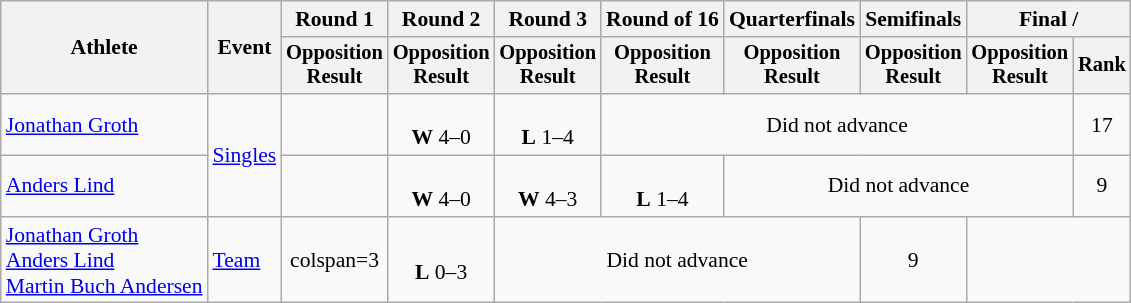<table class=wikitable style=font-size:90%;text-align:center>
<tr>
<th rowspan=2>Athlete</th>
<th rowspan=2>Event</th>
<th>Round 1</th>
<th>Round 2</th>
<th>Round 3</th>
<th>Round of 16</th>
<th>Quarterfinals</th>
<th>Semifinals</th>
<th colspan=2>Final / </th>
</tr>
<tr style=font-size:95%>
<th>Opposition<br>Result</th>
<th>Opposition<br>Result</th>
<th>Opposition<br>Result</th>
<th>Opposition<br>Result</th>
<th>Opposition<br>Result</th>
<th>Opposition<br>Result</th>
<th>Opposition<br>Result</th>
<th>Rank</th>
</tr>
<tr>
<td align=left><a href='#'>Jonathan Groth</a></td>
<td align=left rowspan=2><a href='#'>Singles</a></td>
<td></td>
<td><br><strong>W</strong> 4–0</td>
<td><br><strong>L</strong> 1–4</td>
<td colspan=4>Did not advance</td>
<td>17</td>
</tr>
<tr align=center>
<td align=left><a href='#'>Anders Lind</a></td>
<td></td>
<td><br><strong>W</strong> 4–0</td>
<td><br><strong>W</strong> 4–3</td>
<td><br><strong>L</strong> 1–4</td>
<td colspan="3">Did not advance</td>
<td>9</td>
</tr>
<tr>
<td align=left><a href='#'>Jonathan Groth</a><br><a href='#'>Anders Lind</a><br><a href='#'>Martin Buch Andersen</a></td>
<td align=left><a href='#'>Team</a></td>
<td>colspan=3 </td>
<td><br><strong>L</strong> 0–3</td>
<td colspan="3">Did not advance</td>
<td>9</td>
</tr>
</table>
